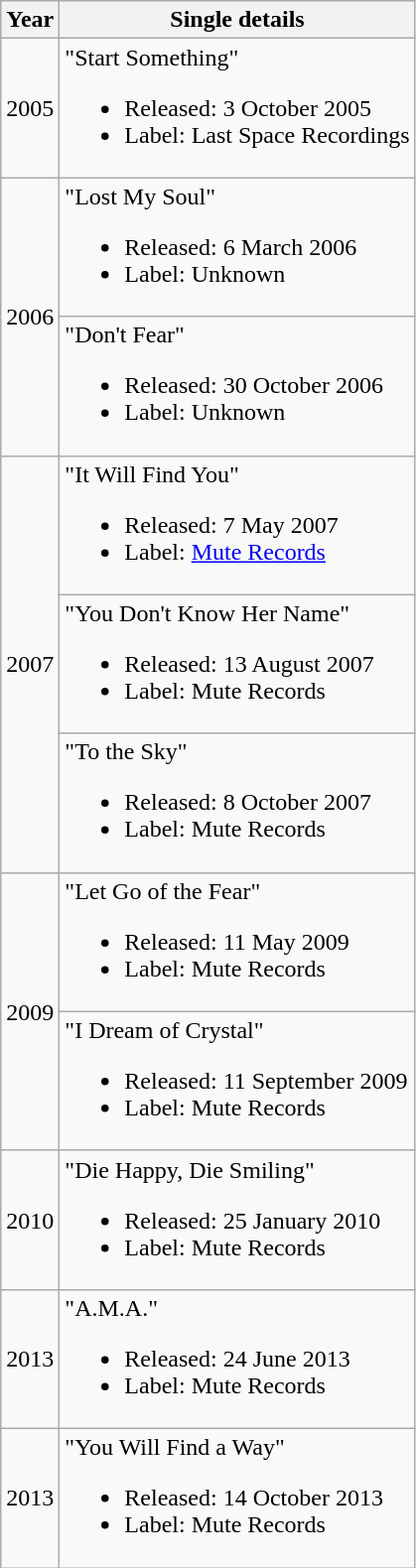<table class="wikitable">
<tr>
<th>Year</th>
<th>Single details</th>
</tr>
<tr>
<td>2005</td>
<td>"Start Something"<br><ul><li>Released: 3 October 2005</li><li>Label: Last Space Recordings</li></ul></td>
</tr>
<tr>
<td rowspan=2>2006</td>
<td>"Lost My Soul"<br><ul><li>Released: 6 March 2006</li><li>Label: Unknown</li></ul></td>
</tr>
<tr>
<td>"Don't Fear"<br><ul><li>Released: 30 October 2006</li><li>Label: Unknown</li></ul></td>
</tr>
<tr>
<td rowspan=3>2007</td>
<td>"It Will Find You"<br><ul><li>Released: 7 May 2007</li><li>Label: <a href='#'>Mute Records</a></li></ul></td>
</tr>
<tr>
<td>"You Don't Know Her Name"<br><ul><li>Released: 13 August 2007</li><li>Label: Mute Records</li></ul></td>
</tr>
<tr>
<td>"To the Sky"<br><ul><li>Released: 8 October 2007</li><li>Label: Mute Records</li></ul></td>
</tr>
<tr>
<td rowspan=2>2009</td>
<td>"Let Go of the Fear"<br><ul><li>Released: 11 May 2009</li><li>Label: Mute Records</li></ul></td>
</tr>
<tr>
<td>"I Dream of Crystal"<br><ul><li>Released: 11 September 2009</li><li>Label: Mute Records</li></ul></td>
</tr>
<tr>
<td>2010</td>
<td>"Die Happy, Die Smiling"<br><ul><li>Released: 25 January 2010</li><li>Label: Mute Records</li></ul></td>
</tr>
<tr>
<td>2013</td>
<td>"A.M.A."<br><ul><li>Released: 24 June 2013</li><li>Label: Mute Records</li></ul></td>
</tr>
<tr>
<td>2013</td>
<td>"You Will Find a Way"<br><ul><li>Released: 14 October 2013</li><li>Label: Mute Records</li></ul></td>
</tr>
</table>
